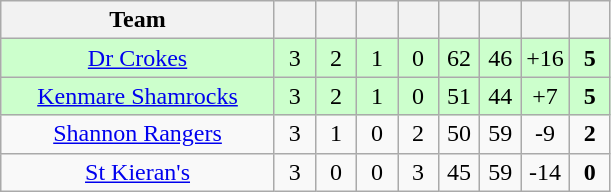<table class="wikitable" style="text-align:center">
<tr>
<th style="width:175px;">Team</th>
<th width="20"></th>
<th width="20"></th>
<th width="20"></th>
<th width="20"></th>
<th width="20"></th>
<th width="20"></th>
<th width="20"></th>
<th width="20"></th>
</tr>
<tr style="background:#cfc;">
<td><a href='#'>Dr Crokes</a></td>
<td>3</td>
<td>2</td>
<td>1</td>
<td>0</td>
<td>62</td>
<td>46</td>
<td>+16</td>
<td><strong>5</strong></td>
</tr>
<tr style="background:#cfc;">
<td><a href='#'>Kenmare Shamrocks</a></td>
<td>3</td>
<td>2</td>
<td>1</td>
<td>0</td>
<td>51</td>
<td>44</td>
<td>+7</td>
<td><strong>5</strong></td>
</tr>
<tr>
<td><a href='#'>Shannon Rangers</a></td>
<td>3</td>
<td>1</td>
<td>0</td>
<td>2</td>
<td>50</td>
<td>59</td>
<td>-9</td>
<td><strong>2</strong></td>
</tr>
<tr>
<td><a href='#'>St Kieran's</a></td>
<td>3</td>
<td>0</td>
<td>0</td>
<td>3</td>
<td>45</td>
<td>59</td>
<td>-14</td>
<td><strong>0</strong></td>
</tr>
</table>
